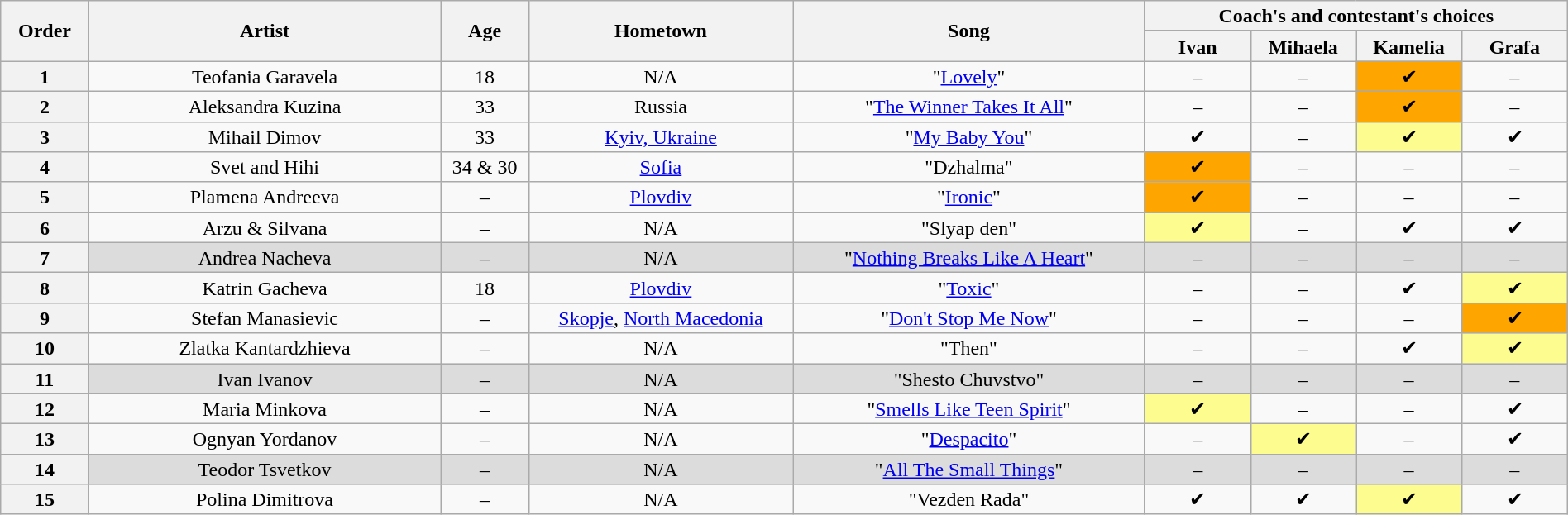<table class="wikitable" style="text-align:center; line-height:17px; width:100%;">
<tr>
<th rowspan="2" scope="col" style="width:05%;">Order</th>
<th rowspan="2" scope="col" style="width:20%;">Artist</th>
<th rowspan="2" scope="col" style="width:05%;">Age</th>
<th rowspan="2" scope="col" style="width:15%;">Hometown</th>
<th rowspan="2" scope="col" style="width:20%;">Song</th>
<th colspan="4" scope="col" style="width:32%;">Coach's and contestant's choices</th>
</tr>
<tr>
<th style="width:06%;">Ivan</th>
<th style="width:06%;">Mihaela</th>
<th style="width:06%;">Kamelia</th>
<th style="width:06%;">Grafa</th>
</tr>
<tr>
<th>1</th>
<td>Teofania Garavela</td>
<td>18</td>
<td>N/A</td>
<td>"<a href='#'>Lovely</a>"</td>
<td>–</td>
<td>–</td>
<td style="background:orange;">✔</td>
<td>–</td>
</tr>
<tr>
<th>2</th>
<td>Aleksandra Kuzina</td>
<td>33</td>
<td>Russia</td>
<td>"<a href='#'>The Winner Takes It All</a>"</td>
<td>–</td>
<td>–</td>
<td style="background:orange;">✔</td>
<td>–</td>
</tr>
<tr>
<th>3</th>
<td>Mihail Dimov</td>
<td>33</td>
<td><a href='#'>Kyiv, Ukraine</a></td>
<td>"<a href='#'>My Baby You</a>"</td>
<td>✔</td>
<td>–</td>
<td style="background:#fdfc8f;">✔</td>
<td>✔</td>
</tr>
<tr>
<th>4</th>
<td>Svet and Hihi</td>
<td>34 & 30</td>
<td><a href='#'>Sofia</a></td>
<td>"Dzhalma"</td>
<td style="background:orange;">✔</td>
<td>–</td>
<td>–</td>
<td>–</td>
</tr>
<tr>
<th>5</th>
<td>Plamena Andreeva</td>
<td>–</td>
<td><a href='#'>Plovdiv</a></td>
<td>"<a href='#'>Ironic</a>"</td>
<td style="background:orange;">✔</td>
<td>–</td>
<td>–</td>
<td>–</td>
</tr>
<tr>
<th>6</th>
<td>Arzu & Silvana</td>
<td>–</td>
<td>N/A</td>
<td>"Slyap den"</td>
<td style="background:#fdfc8f;">✔</td>
<td>–</td>
<td>✔</td>
<td>✔</td>
</tr>
<tr>
<th>7</th>
<td style="background:#dcdcdc;">Andrea Nacheva</td>
<td style="background:#dcdcdc;">–</td>
<td style="background:#dcdcdc;">N/A</td>
<td style="background:#dcdcdc;">"<a href='#'>Nothing Breaks Like A Heart</a>"</td>
<td style="background:#dcdcdc;">–</td>
<td style="background:#dcdcdc;">–</td>
<td style="background:#dcdcdc;">–</td>
<td style="background:#dcdcdc;">–</td>
</tr>
<tr>
<th>8</th>
<td>Katrin Gacheva</td>
<td>18</td>
<td><a href='#'>Plovdiv</a></td>
<td>"<a href='#'>Toxic</a>"</td>
<td>–</td>
<td>–</td>
<td>✔</td>
<td style="background:#fdfc8f;">✔</td>
</tr>
<tr>
<th>9</th>
<td>Stefan Manasievic</td>
<td>–</td>
<td><a href='#'>Skopje</a>, <a href='#'>North Macedonia</a></td>
<td>"<a href='#'>Don't Stop Me Now</a>"</td>
<td>–</td>
<td>–</td>
<td>–</td>
<td style="background:orange;">✔</td>
</tr>
<tr>
<th>10</th>
<td>Zlatka Kantardzhieva</td>
<td>–</td>
<td>N/A</td>
<td>"Then"</td>
<td>–</td>
<td>–</td>
<td>✔</td>
<td style="background:#fdfc8f;">✔</td>
</tr>
<tr>
<th>11</th>
<td style="background:#dcdcdc;">Ivan Ivanov</td>
<td style="background:#dcdcdc;">–</td>
<td style="background:#dcdcdc;">N/A</td>
<td style="background:#dcdcdc;">"Shesto Chuvstvo"</td>
<td style="background:#dcdcdc;">–</td>
<td style="background:#dcdcdc;">–</td>
<td style="background:#dcdcdc;">–</td>
<td style="background:#dcdcdc;">–</td>
</tr>
<tr>
<th>12</th>
<td>Maria Minkova</td>
<td>–</td>
<td>N/A</td>
<td>"<a href='#'>Smells Like Teen Spirit</a>"</td>
<td style="background:#fdfc8f;">✔</td>
<td>–</td>
<td>–</td>
<td>✔</td>
</tr>
<tr>
<th>13</th>
<td>Ognyan Yordanov</td>
<td>–</td>
<td>N/A</td>
<td>"<a href='#'>Despacito</a>"</td>
<td>–</td>
<td style="background:#fdfc8f;">✔</td>
<td>–</td>
<td>✔</td>
</tr>
<tr>
<th>14</th>
<td style="background:#dcdcdc;">Teodor Tsvetkov</td>
<td style="background:#dcdcdc;">–</td>
<td style="background:#dcdcdc;">N/A</td>
<td style="background:#dcdcdc;">"<a href='#'>All The Small Things</a>"</td>
<td style="background:#dcdcdc;">–</td>
<td style="background:#dcdcdc;">–</td>
<td style="background:#dcdcdc;">–</td>
<td style="background:#dcdcdc;">–</td>
</tr>
<tr>
<th>15</th>
<td>Polina Dimitrova</td>
<td>–</td>
<td>N/A</td>
<td>"Vezden Rada"</td>
<td>✔</td>
<td>✔</td>
<td style="background:#fdfc8f;">✔</td>
<td>✔</td>
</tr>
</table>
